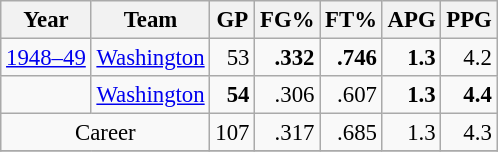<table class="wikitable sortable" style="font-size:95%; text-align:right;">
<tr>
<th>Year</th>
<th>Team</th>
<th>GP</th>
<th>FG%</th>
<th>FT%</th>
<th>APG</th>
<th>PPG</th>
</tr>
<tr>
<td style="text-align:left;"><a href='#'>1948–49</a></td>
<td style="text-align:left;"><a href='#'>Washington</a></td>
<td>53</td>
<td><strong>.332</strong></td>
<td><strong>.746</strong></td>
<td><strong>1.3</strong></td>
<td>4.2</td>
</tr>
<tr>
<td style="text-align:left;"></td>
<td style="text-align:left;"><a href='#'>Washington</a></td>
<td><strong>54</strong></td>
<td>.306</td>
<td>.607</td>
<td><strong>1.3</strong></td>
<td><strong>4.4</strong></td>
</tr>
<tr>
<td style="text-align:center;" colspan="2">Career</td>
<td>107</td>
<td>.317</td>
<td>.685</td>
<td>1.3</td>
<td>4.3</td>
</tr>
<tr>
</tr>
</table>
